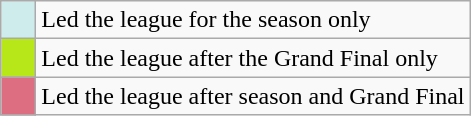<table class="wikitable">
<tr>
<td style="background:#CFECEC; width:1em"></td>
<td>Led the league for the season only</td>
</tr>
<tr>
<td style="background:#b7e718; width:1em"></td>
<td>Led the league after the Grand Final only</td>
</tr>
<tr>
<td style="background:#DD6E81; width:1em"></td>
<td>Led the league after season and Grand Final</td>
</tr>
</table>
